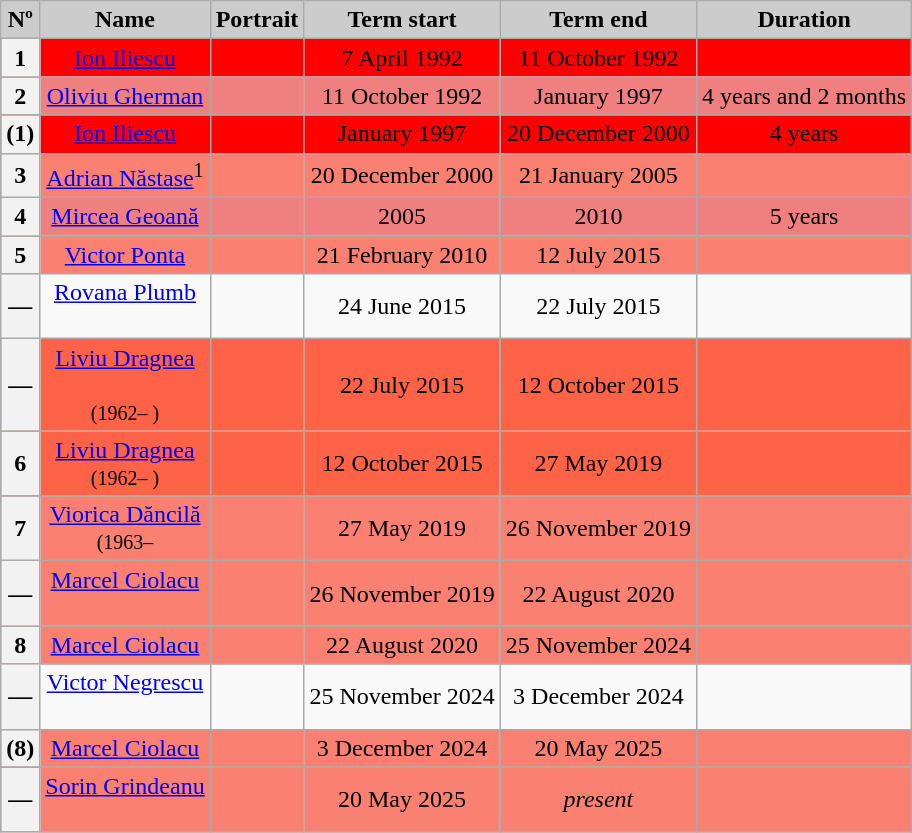<table class="wikitable" style="text-align:center;">
<tr>
<th style="background:#ccc;">Nº</th>
<th style="background:#ccc;">Name<br></th>
<th style="background:#ccc;">Portrait</th>
<th style="background:#ccc;">Term start</th>
<th style="background:#ccc;">Term end</th>
<th style="background:#ccc;">Duration</th>
</tr>
<tr style="background:red">
<th>1</th>
<td><a href='#'>Ion Iliescu</a><br></td>
<td></td>
<td>7 April 1992</td>
<td>11 October 1992</td>
<td></td>
</tr>
<tr style="background:#F08080">
<th>2</th>
<td><a href='#'>Oliviu Gherman</a><br></td>
<td></td>
<td>11 October 1992</td>
<td>January 1997</td>
<td> 4 years and 2 months</td>
</tr>
<tr style="background:red">
<th>(1)</th>
<td><a href='#'>Ion Iliescu</a><br></td>
<td></td>
<td>January 1997</td>
<td>20 December 2000</td>
<td> 4 years</td>
</tr>
<tr style="background:#FA8072">
<th>3</th>
<td><a href='#'>Adrian Năstase</a><sup>1</sup><br></td>
<td></td>
<td>20 December 2000</td>
<td>21 January 2005</td>
<td></td>
</tr>
<tr style="background:#F08080">
<th>4</th>
<td><a href='#'>Mircea Geoană</a><br></td>
<td></td>
<td>2005</td>
<td>2010</td>
<td> 5 years</td>
</tr>
<tr style="background:#FA8072">
<th>5</th>
<td><a href='#'>Victor Ponta</a><br></td>
<td></td>
<td>21 February 2010</td>
<td>12 July 2015</td>
<td></td>
</tr>
<tr>
<th>—</th>
<td><a href='#'>Rovana Plumb</a><br><br></td>
<td></td>
<td>24 June 2015</td>
<td>22 July 2015</td>
<td></td>
</tr>
<tr style="background:#FF6347">
<th>—</th>
<td><a href='#'>Liviu Dragnea</a><br><br><small>(1962– )</small></td>
<td></td>
<td>22 July 2015</td>
<td>12 October 2015</td>
<td></td>
</tr>
<tr style="background:#FF6347">
<th>6</th>
<td><a href='#'>Liviu Dragnea</a> <br><small>(1962– )</small></td>
<td></td>
<td>12 October 2015</td>
<td>27 May 2019</td>
<td></td>
</tr>
<tr>
</tr>
<tr style="background:#FA8072">
<th>7</th>
<td><a href='#'>Viorica Dăncilă</a> <br><small>(1963– </small></td>
<td></td>
<td>27 May 2019</td>
<td>26 November 2019</td>
<td></td>
</tr>
<tr style="background:#FA8072">
<th>—</th>
<td><a href='#'>Marcel Ciolacu</a><br><br></td>
<td></td>
<td>26 November 2019</td>
<td>22 August 2020</td>
<td></td>
</tr>
<tr style="background:#FA8072">
<th>8</th>
<td><a href='#'>Marcel Ciolacu</a> <br></td>
<td></td>
<td>22 August 2020</td>
<td>25 November 2024</td>
<td></td>
</tr>
<tr>
<th>—</th>
<td><a href='#'>Victor Negrescu</a><br><br></td>
<td></td>
<td>25 November 2024</td>
<td>3 December 2024</td>
<td></td>
</tr>
<tr style="background:#FA8072">
<th>(8)</th>
<td><a href='#'>Marcel Ciolacu</a> <br></td>
<td></td>
<td>3 December 2024</td>
<td>20 May 2025</td>
<td></td>
</tr>
<tr>
</tr>
<tr style="background:#FA8072">
<th>—</th>
<td><a href='#'>Sorin Grindeanu</a> <br><br></td>
<td></td>
<td>20 May 2025</td>
<td><em>present</em></td>
<td></td>
</tr>
</table>
